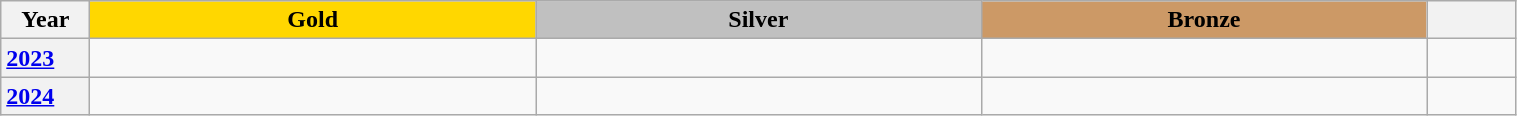<table class="wikitable unsortable" style="text-align:left; width:80%">
<tr>
<th scope="col" style="text-align:center; width:5%">Year</th>
<th scope="col" style="text-align:center; width:25%; background:gold">Gold</th>
<th scope="col" style="text-align:center; width:25%; background:silver">Silver</th>
<th scope="col" style="text-align:center; width:25%; background:#c96">Bronze</th>
<th scope="col" style="text-align:center; width:5%"></th>
</tr>
<tr>
<th scope="row" style="text-align:left"><a href='#'>2023</a></th>
<td></td>
<td></td>
<td></td>
<td></td>
</tr>
<tr>
<th scope="row" style="text-align:left"><a href='#'>2024</a></th>
<td></td>
<td></td>
<td></td>
<td></td>
</tr>
</table>
